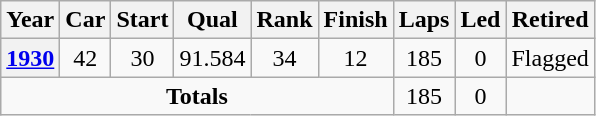<table class="wikitable" style="text-align:center">
<tr>
<th>Year</th>
<th>Car</th>
<th>Start</th>
<th>Qual</th>
<th>Rank</th>
<th>Finish</th>
<th>Laps</th>
<th>Led</th>
<th>Retired</th>
</tr>
<tr>
<th><a href='#'>1930</a></th>
<td>42</td>
<td>30</td>
<td>91.584</td>
<td>34</td>
<td>12</td>
<td>185</td>
<td>0</td>
<td>Flagged</td>
</tr>
<tr>
<td colspan=6><strong>Totals</strong></td>
<td>185</td>
<td>0</td>
<td></td>
</tr>
</table>
